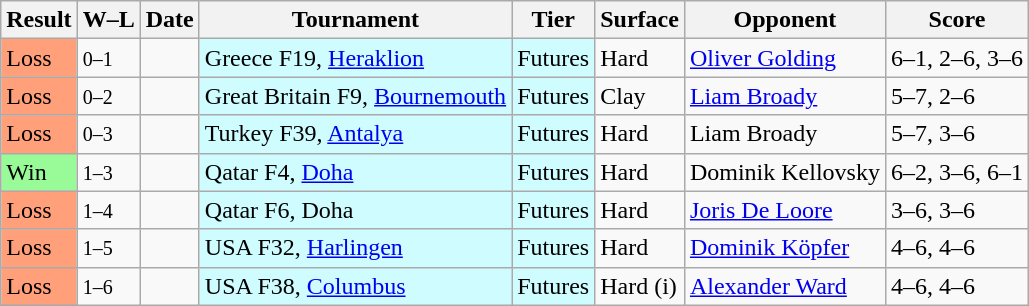<table class="sortable wikitable">
<tr>
<th>Result</th>
<th class="unsortable">W–L</th>
<th>Date</th>
<th>Tournament</th>
<th>Tier</th>
<th>Surface</th>
<th>Opponent</th>
<th class="unsortable">Score</th>
</tr>
<tr>
<td bgcolor=FFA07A>Loss</td>
<td><small>0–1</small></td>
<td></td>
<td style="background:#cffcff;">Greece F19, <a href='#'>Heraklion</a></td>
<td style="background:#cffcff;">Futures</td>
<td>Hard</td>
<td> <a href='#'>Oliver Golding</a></td>
<td>6–1, 2–6, 3–6</td>
</tr>
<tr>
<td bgcolor=FFA07A>Loss</td>
<td><small>0–2</small></td>
<td></td>
<td style="background:#cffcff;">Great Britain F9, <a href='#'>Bournemouth</a></td>
<td style="background:#cffcff;">Futures</td>
<td>Clay</td>
<td> <a href='#'>Liam Broady</a></td>
<td>5–7, 2–6</td>
</tr>
<tr>
<td bgcolor=FFA07A>Loss</td>
<td><small>0–3</small></td>
<td></td>
<td style="background:#cffcff;">Turkey F39, <a href='#'>Antalya</a></td>
<td style="background:#cffcff;">Futures</td>
<td>Hard</td>
<td> Liam Broady</td>
<td>5–7, 3–6</td>
</tr>
<tr>
<td bgcolor=#98fb98>Win</td>
<td><small>1–3</small></td>
<td></td>
<td style="background:#cffcff;">Qatar F4, <a href='#'>Doha</a></td>
<td style="background:#cffcff;">Futures</td>
<td>Hard</td>
<td> Dominik Kellovsky</td>
<td>6–2, 3–6, 6–1</td>
</tr>
<tr>
<td bgcolor=FFA07A>Loss</td>
<td><small>1–4</small></td>
<td></td>
<td style="background:#cffcff;">Qatar F6, Doha</td>
<td style="background:#cffcff;">Futures</td>
<td>Hard</td>
<td> <a href='#'>Joris De Loore</a></td>
<td>3–6, 3–6</td>
</tr>
<tr>
<td bgcolor=FFA07A>Loss</td>
<td><small>1–5</small></td>
<td></td>
<td style="background:#cffcff;">USA F32, <a href='#'>Harlingen</a></td>
<td style="background:#cffcff;">Futures</td>
<td>Hard</td>
<td> <a href='#'>Dominik Köpfer</a></td>
<td>4–6, 4–6</td>
</tr>
<tr>
<td bgcolor=FFA07A>Loss</td>
<td><small>1–6</small></td>
<td></td>
<td style="background:#cffcff;">USA F38, <a href='#'>Columbus</a></td>
<td style="background:#cffcff;">Futures</td>
<td>Hard (i)</td>
<td> <a href='#'>Alexander Ward</a></td>
<td>4–6, 4–6</td>
</tr>
</table>
